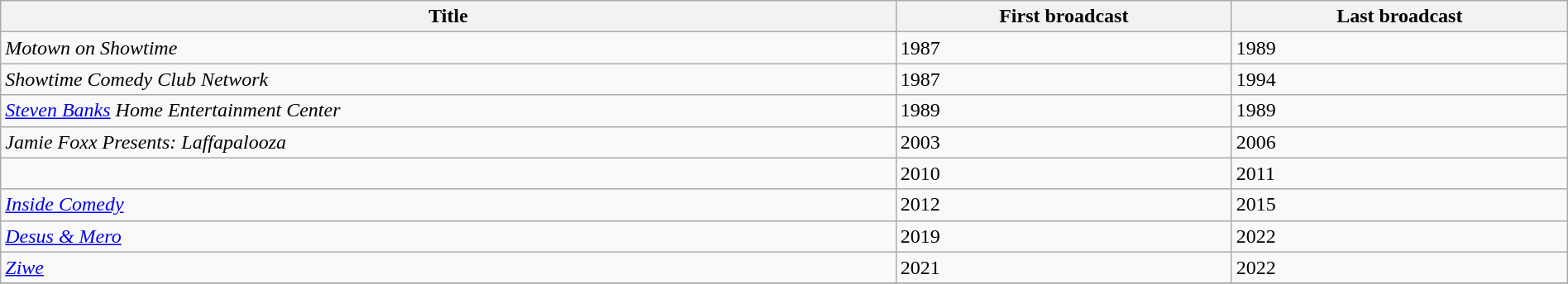<table class="wikitable sortable" style="width:100%;">
<tr>
<th style="width:40%;">Title</th>
<th style="width:15%;">First broadcast</th>
<th style="width:15%;">Last broadcast</th>
</tr>
<tr>
<td><em>Motown on Showtime</em></td>
<td>1987</td>
<td>1989</td>
</tr>
<tr>
<td><em>Showtime Comedy Club Network</em></td>
<td>1987</td>
<td>1994</td>
</tr>
<tr>
<td><em><a href='#'>Steven Banks</a> Home Entertainment Center</em></td>
<td>1989</td>
<td>1989</td>
</tr>
<tr>
<td><em>Jamie Foxx Presents: Laffapalooza</em></td>
<td>2003</td>
<td>2006</td>
</tr>
<tr>
<td></td>
<td>2010</td>
<td>2011</td>
</tr>
<tr>
<td><em><a href='#'>Inside Comedy</a></em></td>
<td>2012</td>
<td>2015</td>
</tr>
<tr>
<td><em><a href='#'>Desus & Mero</a></em></td>
<td>2019</td>
<td>2022</td>
</tr>
<tr>
<td><em><a href='#'>Ziwe</a></em></td>
<td>2021</td>
<td>2022</td>
</tr>
<tr>
</tr>
</table>
